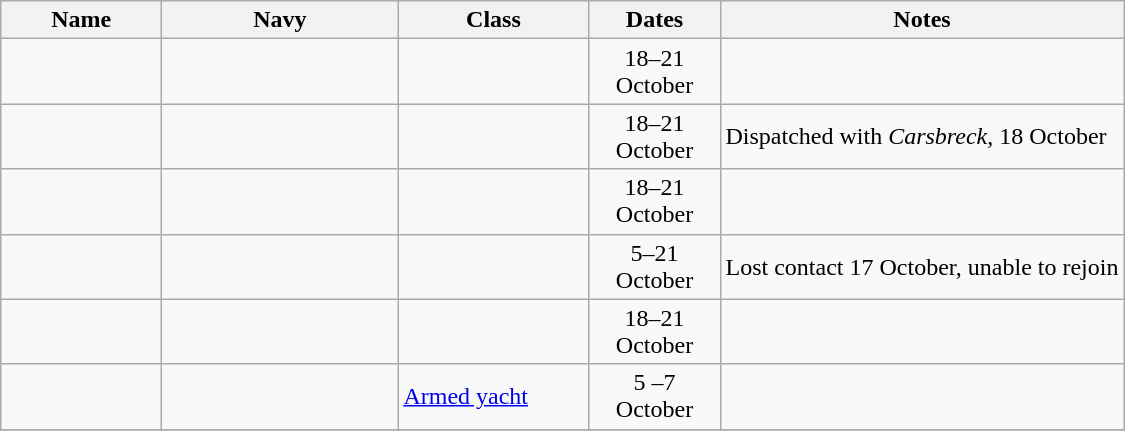<table class="wikitable sortable">
<tr>
<th scope="col" width="100px">Name</th>
<th scope="col" width="150px">Navy</th>
<th scope="col" width="120px">Class</th>
<th scope="col" width="80px">Dates</th>
<th>Notes</th>
</tr>
<tr>
<td></td>
<td></td>
<td></td>
<td align="center">18–21 October</td>
<td></td>
</tr>
<tr>
<td></td>
<td></td>
<td></td>
<td align="center">18–21 October</td>
<td>Dispatched with <em>Carsbreck</em>, 18 October</td>
</tr>
<tr>
<td></td>
<td></td>
<td></td>
<td align="center">18–21 October</td>
<td></td>
</tr>
<tr>
<td></td>
<td></td>
<td></td>
<td align="center">5–21 October</td>
<td>Lost contact 17 October, unable to rejoin</td>
</tr>
<tr>
<td></td>
<td></td>
<td></td>
<td align="center">18–21 October</td>
<td></td>
</tr>
<tr>
<td></td>
<td></td>
<td><a href='#'>Armed yacht</a></td>
<td align="center">5 –7 October</td>
<td></td>
</tr>
<tr>
</tr>
</table>
